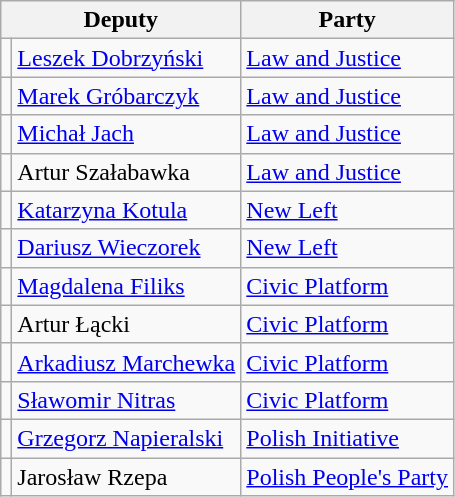<table class="wikitable">
<tr>
<th colspan="2">Deputy</th>
<th>Party</th>
</tr>
<tr>
<td></td>
<td><a href='#'>Leszek Dobrzyński</a></td>
<td><a href='#'>Law and Justice</a></td>
</tr>
<tr>
<td></td>
<td><a href='#'>Marek Gróbarczyk</a></td>
<td><a href='#'>Law and Justice</a></td>
</tr>
<tr>
<td></td>
<td><a href='#'>Michał Jach</a></td>
<td><a href='#'>Law and Justice</a></td>
</tr>
<tr>
<td></td>
<td>Artur Szałabawka</td>
<td><a href='#'>Law and Justice</a></td>
</tr>
<tr>
<td></td>
<td><a href='#'>Katarzyna Kotula</a></td>
<td><a href='#'>New Left</a></td>
</tr>
<tr>
<td></td>
<td><a href='#'>Dariusz Wieczorek</a></td>
<td><a href='#'>New Left</a></td>
</tr>
<tr>
<td></td>
<td><a href='#'>Magdalena Filiks</a></td>
<td><a href='#'>Civic Platform</a></td>
</tr>
<tr>
<td></td>
<td>Artur Łącki</td>
<td><a href='#'>Civic Platform</a></td>
</tr>
<tr>
<td></td>
<td><a href='#'>Arkadiusz Marchewka</a></td>
<td><a href='#'>Civic Platform</a></td>
</tr>
<tr>
<td></td>
<td><a href='#'>Sławomir Nitras</a></td>
<td><a href='#'>Civic Platform</a></td>
</tr>
<tr>
<td></td>
<td><a href='#'>Grzegorz Napieralski</a></td>
<td><a href='#'>Polish Initiative</a></td>
</tr>
<tr>
<td></td>
<td>Jarosław Rzepa</td>
<td><a href='#'>Polish People's Party</a></td>
</tr>
</table>
